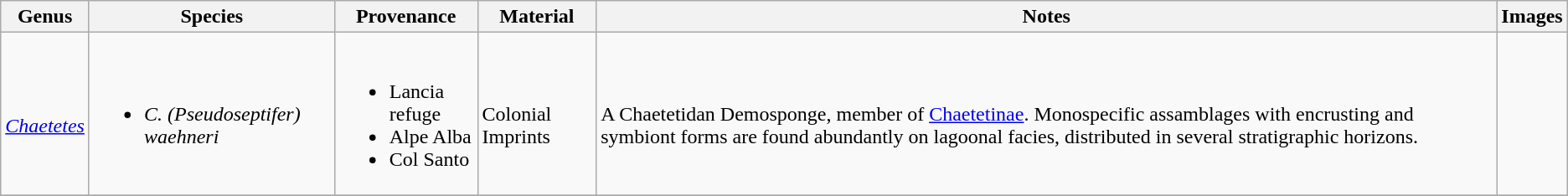<table class = "wikitable">
<tr>
<th>Genus</th>
<th>Species</th>
<th>Provenance</th>
<th>Material</th>
<th>Notes</th>
<th>Images</th>
</tr>
<tr>
<td><br><em><a href='#'>Chaetetes</a></em></td>
<td><br><ul><li><em>C. (Pseudoseptifer) waehneri</em></li></ul></td>
<td><br><ul><li>Lancia refuge</li><li>Alpe Alba</li><li>Col Santo</li></ul></td>
<td><br>Colonial Imprints</td>
<td><br>A Chaetetidan Demosponge, member of <a href='#'>Chaetetinae</a>. Monospecific assamblages with encrusting and symbiont forms are found abundantly on lagoonal facies, distributed in several stratigraphic horizons.</td>
<td><br></td>
</tr>
<tr>
</tr>
</table>
